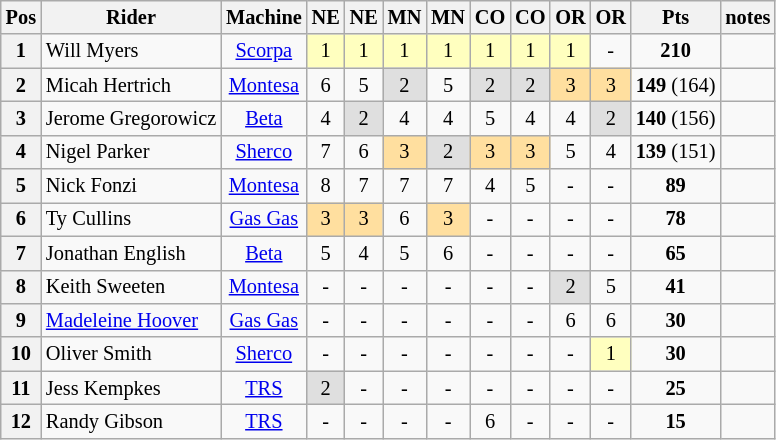<table class="wikitable" style="font-size: 85%; text-align:center">
<tr valign="top">
<th valign="middle">Pos</th>
<th valign="middle">Rider</th>
<th valign="middle">Machine</th>
<th>NE<br></th>
<th>NE<br></th>
<th>MN<br></th>
<th>MN<br></th>
<th>CO<br></th>
<th>CO<br></th>
<th>OR<br></th>
<th>OR<br></th>
<th valign="middle">Pts</th>
<th>notes</th>
</tr>
<tr>
<th>1</th>
<td align="left"> Will Myers</td>
<td><a href='#'>Scorpa</a></td>
<td style="background:#ffffbf;">1</td>
<td style="background:#ffffbf;">1</td>
<td style="background:#ffffbf;">1</td>
<td style="background:#ffffbf;">1</td>
<td style="background:#ffffbf;">1</td>
<td style="background:#ffffbf;">1</td>
<td style="background:#ffffbf;">1</td>
<td>-</td>
<td><strong>210</strong></td>
<td></td>
</tr>
<tr>
<th>2</th>
<td align="left"> Micah Hertrich</td>
<td><a href='#'>Montesa</a></td>
<td>6</td>
<td>5</td>
<td style="background:#dfdfdf;">2</td>
<td>5</td>
<td style="background:#dfdfdf;">2</td>
<td style="background:#dfdfdf;">2</td>
<td style="background:#ffdf9f;">3</td>
<td style="background:#ffdf9f;">3</td>
<td><strong>149</strong> (164)</td>
<td></td>
</tr>
<tr>
<th>3</th>
<td align="left"> Jerome Gregorowicz</td>
<td><a href='#'>Beta</a></td>
<td>4</td>
<td style="background:#dfdfdf;">2</td>
<td>4</td>
<td>4</td>
<td>5</td>
<td>4</td>
<td>4</td>
<td style="background:#dfdfdf;">2</td>
<td><strong>140</strong> (156)</td>
<td></td>
</tr>
<tr>
<th>4</th>
<td align="left"> Nigel Parker</td>
<td><a href='#'>Sherco</a></td>
<td>7</td>
<td>6</td>
<td style="background:#ffdf9f;">3</td>
<td style="background:#dfdfdf;">2</td>
<td style="background:#ffdf9f;">3</td>
<td style="background:#ffdf9f;">3</td>
<td>5</td>
<td>4</td>
<td><strong>139</strong> (151)</td>
<td></td>
</tr>
<tr>
<th>5</th>
<td align="left"> Nick Fonzi</td>
<td><a href='#'>Montesa</a></td>
<td>8</td>
<td>7</td>
<td>7</td>
<td>7</td>
<td>4</td>
<td>5</td>
<td>-</td>
<td>-</td>
<td><strong>89</strong></td>
<td></td>
</tr>
<tr>
<th>6</th>
<td align="left"> Ty Cullins</td>
<td><a href='#'>Gas Gas</a></td>
<td style="background:#ffdf9f;">3</td>
<td style="background:#ffdf9f;">3</td>
<td>6</td>
<td style="background:#ffdf9f;">3</td>
<td>-</td>
<td>-</td>
<td>-</td>
<td>-</td>
<td><strong>78</strong></td>
<td></td>
</tr>
<tr>
<th>7</th>
<td align="left"> Jonathan English</td>
<td><a href='#'>Beta</a></td>
<td>5</td>
<td>4</td>
<td>5</td>
<td>6</td>
<td>-</td>
<td>-</td>
<td>-</td>
<td>-</td>
<td><strong>65</strong></td>
<td></td>
</tr>
<tr>
<th>8</th>
<td align="left"> Keith Sweeten</td>
<td><a href='#'>Montesa</a></td>
<td>-</td>
<td>-</td>
<td>-</td>
<td>-</td>
<td>-</td>
<td>-</td>
<td style="background:#dfdfdf;">2</td>
<td>5</td>
<td><strong>41</strong></td>
<td></td>
</tr>
<tr>
<th>9</th>
<td align="left"> <a href='#'>Madeleine Hoover</a></td>
<td><a href='#'>Gas Gas</a></td>
<td>-</td>
<td>-</td>
<td>-</td>
<td>-</td>
<td>-</td>
<td>-</td>
<td>6</td>
<td>6</td>
<td><strong>30</strong></td>
<td></td>
</tr>
<tr>
<th>10</th>
<td align="left"> Oliver Smith</td>
<td><a href='#'>Sherco</a></td>
<td>-</td>
<td>-</td>
<td>-</td>
<td>-</td>
<td>-</td>
<td>-</td>
<td>-</td>
<td style="background:#ffffbf;">1</td>
<td><strong>30</strong></td>
<td></td>
</tr>
<tr>
<th>11</th>
<td align="left"> Jess Kempkes</td>
<td><a href='#'>TRS</a></td>
<td style="background:#dfdfdf;">2</td>
<td>-</td>
<td>-</td>
<td>-</td>
<td>-</td>
<td>-</td>
<td>-</td>
<td>-</td>
<td><strong>25</strong></td>
<td></td>
</tr>
<tr>
<th>12</th>
<td align="left"> Randy Gibson</td>
<td><a href='#'>TRS</a></td>
<td>-</td>
<td>-</td>
<td>-</td>
<td>-</td>
<td>6</td>
<td>-</td>
<td>-</td>
<td>-</td>
<td><strong>15</strong></td>
<td></td>
</tr>
</table>
